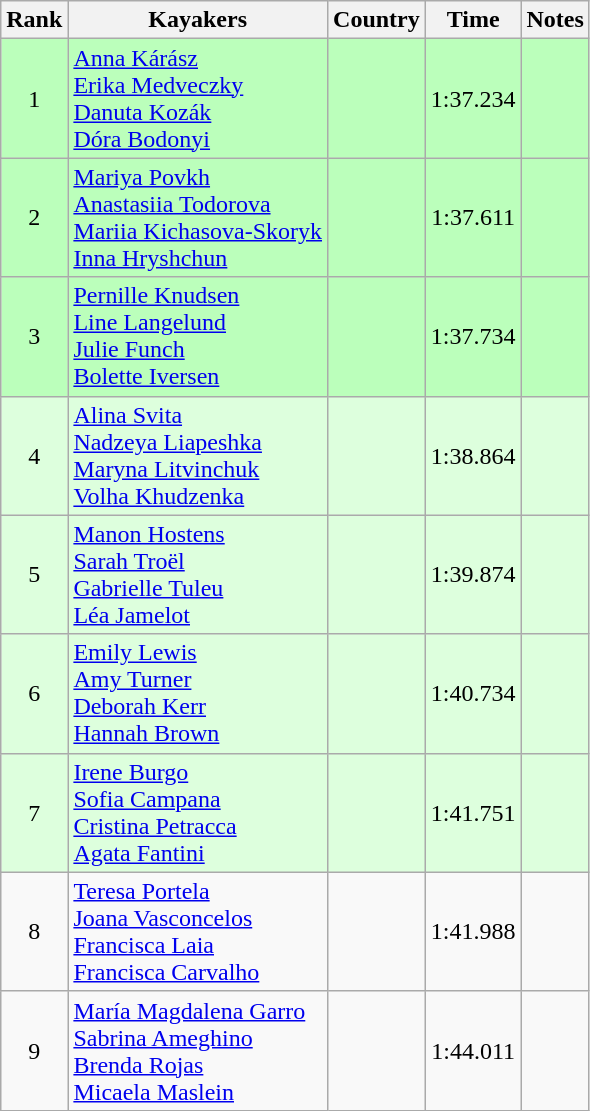<table class="wikitable" style="text-align:center">
<tr>
<th>Rank</th>
<th>Kayakers</th>
<th>Country</th>
<th>Time</th>
<th>Notes</th>
</tr>
<tr bgcolor=bbffbb>
<td>1</td>
<td align="left"><a href='#'>Anna Kárász</a><br><a href='#'>Erika Medveczky</a><br><a href='#'>Danuta Kozák</a><br><a href='#'>Dóra Bodonyi</a></td>
<td align="left"></td>
<td>1:37.234</td>
<td></td>
</tr>
<tr bgcolor=bbffbb>
<td>2</td>
<td align="left"><a href='#'>Mariya Povkh</a><br><a href='#'>Anastasiia Todorova</a><br><a href='#'>Mariia Kichasova-Skoryk</a><br><a href='#'>Inna Hryshchun</a></td>
<td align="left"></td>
<td>1:37.611</td>
<td></td>
</tr>
<tr bgcolor=bbffbb>
<td>3</td>
<td align="left"><a href='#'>Pernille Knudsen</a><br><a href='#'>Line Langelund</a><br><a href='#'>Julie Funch</a><br><a href='#'>Bolette Iversen</a></td>
<td align="left"></td>
<td>1:37.734</td>
<td></td>
</tr>
<tr bgcolor=ddffdd>
<td>4</td>
<td align="left"><a href='#'>Alina Svita</a><br><a href='#'>Nadzeya Liapeshka</a><br><a href='#'>Maryna Litvinchuk</a><br><a href='#'>Volha Khudzenka</a></td>
<td align="left"></td>
<td>1:38.864</td>
<td></td>
</tr>
<tr bgcolor=ddffdd>
<td>5</td>
<td align="left"><a href='#'>Manon Hostens</a><br><a href='#'>Sarah Troël</a><br><a href='#'>Gabrielle Tuleu</a><br><a href='#'>Léa Jamelot</a></td>
<td align="left"></td>
<td>1:39.874</td>
<td></td>
</tr>
<tr bgcolor=ddffdd>
<td>6</td>
<td align="left"><a href='#'>Emily Lewis</a><br><a href='#'>Amy Turner</a><br><a href='#'>Deborah Kerr</a><br><a href='#'>Hannah Brown</a></td>
<td align="left"></td>
<td>1:40.734</td>
<td></td>
</tr>
<tr bgcolor=ddffdd>
<td>7</td>
<td align="left"><a href='#'>Irene Burgo</a><br><a href='#'>Sofia Campana</a><br><a href='#'>Cristina Petracca</a><br><a href='#'>Agata Fantini</a></td>
<td align="left"></td>
<td>1:41.751</td>
<td></td>
</tr>
<tr>
<td>8</td>
<td align="left"><a href='#'>Teresa Portela</a><br><a href='#'>Joana Vasconcelos</a><br><a href='#'>Francisca Laia</a><br><a href='#'>Francisca Carvalho</a></td>
<td align="left"></td>
<td>1:41.988</td>
<td></td>
</tr>
<tr>
<td>9</td>
<td align="left"><a href='#'>María Magdalena Garro</a><br><a href='#'>Sabrina Ameghino</a><br><a href='#'>Brenda Rojas</a><br><a href='#'>Micaela Maslein</a></td>
<td align="left"></td>
<td>1:44.011</td>
<td></td>
</tr>
</table>
